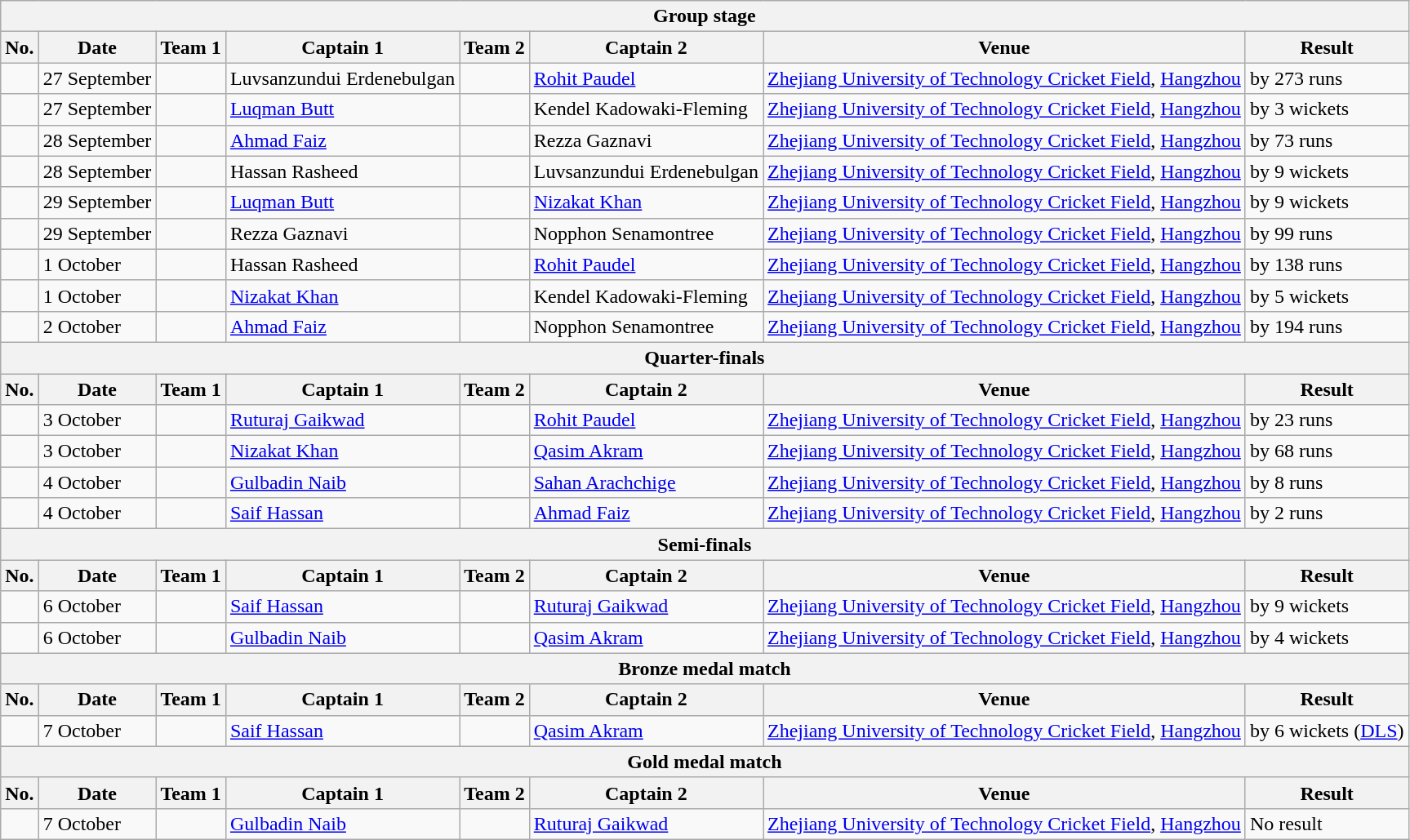<table class="wikitable">
<tr>
<th colspan="9">Group stage</th>
</tr>
<tr>
<th>No.</th>
<th>Date</th>
<th>Team 1</th>
<th>Captain 1</th>
<th>Team 2</th>
<th>Captain 2</th>
<th>Venue</th>
<th>Result</th>
</tr>
<tr>
<td></td>
<td>27 September</td>
<td></td>
<td>Luvsanzundui Erdenebulgan</td>
<td></td>
<td><a href='#'>Rohit Paudel</a></td>
<td><a href='#'>Zhejiang University of Technology Cricket Field</a>, <a href='#'>Hangzhou</a></td>
<td> by 273 runs</td>
</tr>
<tr>
<td></td>
<td>27 September</td>
<td></td>
<td><a href='#'>Luqman Butt</a></td>
<td></td>
<td>Kendel Kadowaki-Fleming</td>
<td><a href='#'>Zhejiang University of Technology Cricket Field</a>, <a href='#'>Hangzhou</a></td>
<td> by 3 wickets</td>
</tr>
<tr>
<td></td>
<td>28 September</td>
<td></td>
<td><a href='#'>Ahmad Faiz</a></td>
<td></td>
<td>Rezza Gaznavi</td>
<td><a href='#'>Zhejiang University of Technology Cricket Field</a>, <a href='#'>Hangzhou</a></td>
<td> by 73 runs</td>
</tr>
<tr>
<td></td>
<td>28 September</td>
<td></td>
<td>Hassan Rasheed</td>
<td></td>
<td>Luvsanzundui Erdenebulgan</td>
<td><a href='#'>Zhejiang University of Technology Cricket Field</a>, <a href='#'>Hangzhou</a></td>
<td> by 9 wickets</td>
</tr>
<tr>
<td></td>
<td>29 September</td>
<td></td>
<td><a href='#'>Luqman Butt</a></td>
<td></td>
<td><a href='#'>Nizakat Khan</a></td>
<td><a href='#'>Zhejiang University of Technology Cricket Field</a>, <a href='#'>Hangzhou</a></td>
<td> by 9 wickets</td>
</tr>
<tr>
<td></td>
<td>29 September</td>
<td></td>
<td>Rezza Gaznavi</td>
<td></td>
<td>Nopphon Senamontree</td>
<td><a href='#'>Zhejiang University of Technology Cricket Field</a>, <a href='#'>Hangzhou</a></td>
<td> by 99 runs</td>
</tr>
<tr>
<td></td>
<td>1 October</td>
<td></td>
<td>Hassan Rasheed</td>
<td></td>
<td><a href='#'>Rohit Paudel</a></td>
<td><a href='#'>Zhejiang University of Technology Cricket Field</a>, <a href='#'>Hangzhou</a></td>
<td> by 138 runs</td>
</tr>
<tr>
<td></td>
<td>1 October</td>
<td></td>
<td><a href='#'>Nizakat Khan</a></td>
<td></td>
<td>Kendel Kadowaki-Fleming</td>
<td><a href='#'>Zhejiang University of Technology Cricket Field</a>, <a href='#'>Hangzhou</a></td>
<td> by 5 wickets</td>
</tr>
<tr>
<td></td>
<td>2 October</td>
<td></td>
<td><a href='#'>Ahmad Faiz</a></td>
<td></td>
<td>Nopphon Senamontree</td>
<td><a href='#'>Zhejiang University of Technology Cricket Field</a>, <a href='#'>Hangzhou</a></td>
<td> by 194 runs</td>
</tr>
<tr>
<th colspan="9">Quarter-finals</th>
</tr>
<tr>
<th>No.</th>
<th>Date</th>
<th>Team 1</th>
<th>Captain 1</th>
<th>Team 2</th>
<th>Captain 2</th>
<th>Venue</th>
<th>Result</th>
</tr>
<tr>
<td></td>
<td>3 October</td>
<td></td>
<td><a href='#'>Ruturaj Gaikwad</a></td>
<td></td>
<td><a href='#'>Rohit Paudel</a></td>
<td><a href='#'>Zhejiang University of Technology Cricket Field</a>, <a href='#'>Hangzhou</a></td>
<td> by 23 runs</td>
</tr>
<tr>
<td></td>
<td>3 October</td>
<td></td>
<td><a href='#'>Nizakat Khan</a></td>
<td></td>
<td><a href='#'>Qasim Akram</a></td>
<td><a href='#'>Zhejiang University of Technology Cricket Field</a>, <a href='#'>Hangzhou</a></td>
<td> by 68 runs</td>
</tr>
<tr>
<td></td>
<td>4 October</td>
<td></td>
<td><a href='#'>Gulbadin Naib</a></td>
<td></td>
<td><a href='#'>Sahan Arachchige</a></td>
<td><a href='#'>Zhejiang University of Technology Cricket Field</a>, <a href='#'>Hangzhou</a></td>
<td> by 8 runs</td>
</tr>
<tr>
<td></td>
<td>4 October</td>
<td></td>
<td><a href='#'>Saif Hassan</a></td>
<td></td>
<td><a href='#'>Ahmad Faiz</a></td>
<td><a href='#'>Zhejiang University of Technology Cricket Field</a>, <a href='#'>Hangzhou</a></td>
<td> by 2 runs</td>
</tr>
<tr>
<th colspan="9">Semi-finals</th>
</tr>
<tr>
<th>No.</th>
<th>Date</th>
<th>Team 1</th>
<th>Captain 1</th>
<th>Team 2</th>
<th>Captain 2</th>
<th>Venue</th>
<th>Result</th>
</tr>
<tr>
<td></td>
<td>6 October</td>
<td></td>
<td><a href='#'>Saif Hassan</a></td>
<td></td>
<td><a href='#'>Ruturaj Gaikwad</a></td>
<td><a href='#'>Zhejiang University of Technology Cricket Field</a>, <a href='#'>Hangzhou</a></td>
<td> by 9 wickets</td>
</tr>
<tr>
<td></td>
<td>6 October</td>
<td></td>
<td><a href='#'>Gulbadin Naib</a></td>
<td></td>
<td><a href='#'>Qasim Akram</a></td>
<td><a href='#'>Zhejiang University of Technology Cricket Field</a>, <a href='#'>Hangzhou</a></td>
<td> by 4 wickets</td>
</tr>
<tr>
<th colspan="9">Bronze medal match</th>
</tr>
<tr>
<th>No.</th>
<th>Date</th>
<th>Team 1</th>
<th>Captain 1</th>
<th>Team 2</th>
<th>Captain 2</th>
<th>Venue</th>
<th>Result</th>
</tr>
<tr>
<td></td>
<td>7 October</td>
<td></td>
<td><a href='#'>Saif Hassan</a></td>
<td></td>
<td><a href='#'>Qasim Akram</a></td>
<td><a href='#'>Zhejiang University of Technology Cricket Field</a>, <a href='#'>Hangzhou</a></td>
<td> by 6 wickets (<a href='#'>DLS</a>)</td>
</tr>
<tr>
<th colspan="9">Gold medal match</th>
</tr>
<tr>
<th>No.</th>
<th>Date</th>
<th>Team 1</th>
<th>Captain 1</th>
<th>Team 2</th>
<th>Captain 2</th>
<th>Venue</th>
<th>Result</th>
</tr>
<tr>
<td></td>
<td>7 October</td>
<td></td>
<td><a href='#'>Gulbadin Naib</a></td>
<td></td>
<td><a href='#'>Ruturaj Gaikwad</a></td>
<td><a href='#'>Zhejiang University of Technology Cricket Field</a>, <a href='#'>Hangzhou</a></td>
<td>No result</td>
</tr>
</table>
